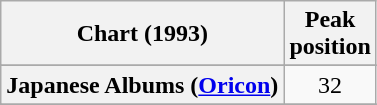<table class="wikitable plainrowheaders sortable" style="text-align:center;">
<tr>
<th>Chart (1993)</th>
<th>Peak<br>position</th>
</tr>
<tr>
</tr>
<tr>
<th scope="row">Japanese Albums (<a href='#'>Oricon</a>)</th>
<td align="center">32</td>
</tr>
<tr>
</tr>
<tr>
</tr>
<tr>
</tr>
</table>
